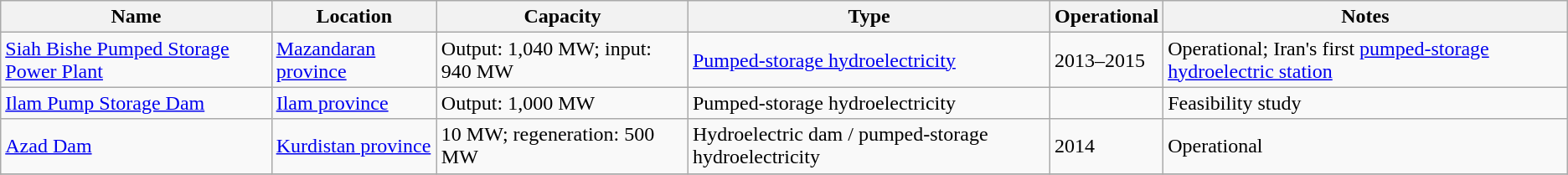<table class="wikitable sortable">
<tr>
<th>Name</th>
<th>Location</th>
<th>Capacity</th>
<th>Type</th>
<th>Operational</th>
<th>Notes</th>
</tr>
<tr>
<td><a href='#'>Siah Bishe Pumped Storage Power Plant</a></td>
<td><a href='#'>Mazandaran province</a></td>
<td>Output: 1,040 MW; input: 940 MW</td>
<td><a href='#'>Pumped-storage hydroelectricity</a></td>
<td>2013–2015</td>
<td>Operational; Iran's first <a href='#'>pumped-storage hydroelectric station</a></td>
</tr>
<tr>
<td><a href='#'>Ilam Pump Storage Dam</a></td>
<td><a href='#'>Ilam province</a></td>
<td>Output: 1,000 MW</td>
<td>Pumped-storage hydroelectricity</td>
<td></td>
<td>Feasibility study</td>
</tr>
<tr>
<td><a href='#'>Azad Dam</a></td>
<td><a href='#'>Kurdistan province</a></td>
<td>10 MW; regeneration: 500 MW</td>
<td>Hydroelectric dam / pumped-storage hydroelectricity</td>
<td>2014</td>
<td>Operational</td>
</tr>
<tr>
</tr>
</table>
